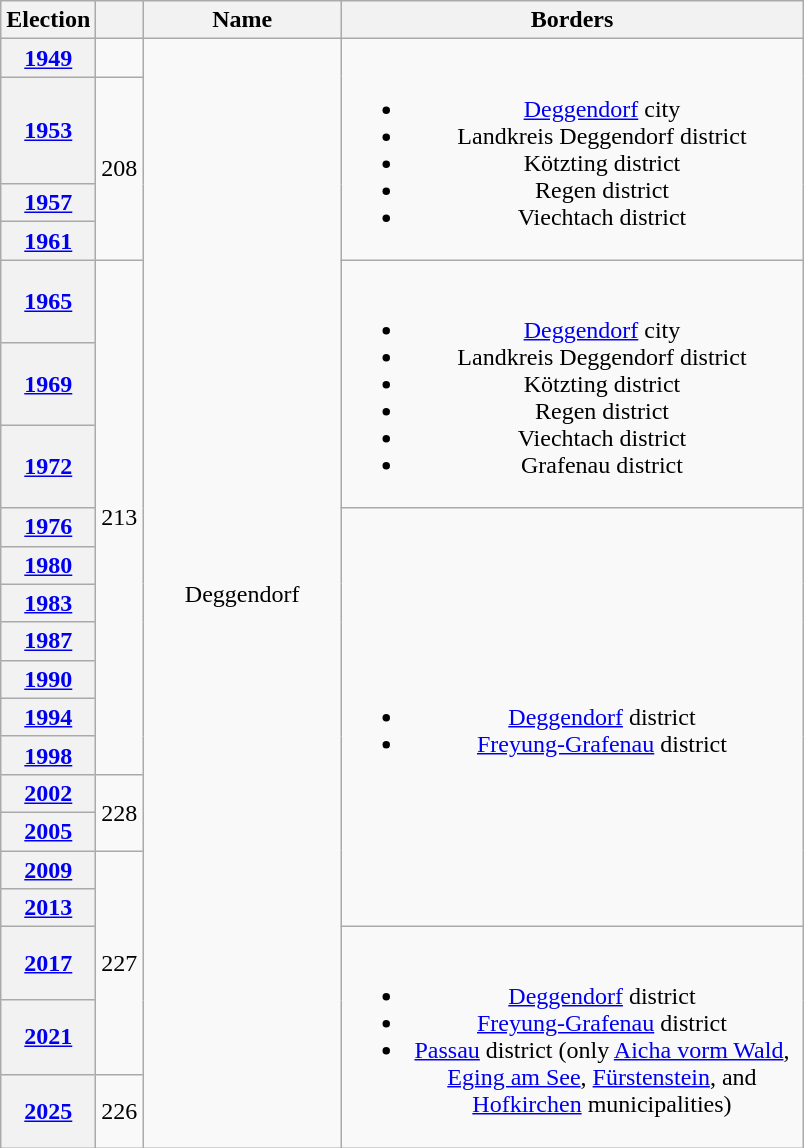<table class=wikitable style="text-align:center">
<tr>
<th>Election</th>
<th></th>
<th width=125px>Name</th>
<th width=300px>Borders</th>
</tr>
<tr>
<th><a href='#'>1949</a></th>
<td></td>
<td rowspan=21>Deggendorf</td>
<td rowspan=4><br><ul><li><a href='#'>Deggendorf</a> city</li><li>Landkreis Deggendorf district</li><li>Kötzting district</li><li>Regen district</li><li>Viechtach district</li></ul></td>
</tr>
<tr>
<th><a href='#'>1953</a></th>
<td rowspan=3>208</td>
</tr>
<tr>
<th><a href='#'>1957</a></th>
</tr>
<tr>
<th><a href='#'>1961</a></th>
</tr>
<tr>
<th><a href='#'>1965</a></th>
<td rowspan=10>213</td>
<td rowspan=3><br><ul><li><a href='#'>Deggendorf</a> city</li><li>Landkreis Deggendorf district</li><li>Kötzting district</li><li>Regen district</li><li>Viechtach district</li><li>Grafenau district</li></ul></td>
</tr>
<tr>
<th><a href='#'>1969</a></th>
</tr>
<tr>
<th><a href='#'>1972</a></th>
</tr>
<tr>
<th><a href='#'>1976</a></th>
<td rowspan=11><br><ul><li><a href='#'>Deggendorf</a> district</li><li><a href='#'>Freyung-Grafenau</a> district</li></ul></td>
</tr>
<tr>
<th><a href='#'>1980</a></th>
</tr>
<tr>
<th><a href='#'>1983</a></th>
</tr>
<tr>
<th><a href='#'>1987</a></th>
</tr>
<tr>
<th><a href='#'>1990</a></th>
</tr>
<tr>
<th><a href='#'>1994</a></th>
</tr>
<tr>
<th><a href='#'>1998</a></th>
</tr>
<tr>
<th><a href='#'>2002</a></th>
<td rowspan=2>228</td>
</tr>
<tr>
<th><a href='#'>2005</a></th>
</tr>
<tr>
<th><a href='#'>2009</a></th>
<td rowspan=4>227</td>
</tr>
<tr>
<th><a href='#'>2013</a></th>
</tr>
<tr>
<th><a href='#'>2017</a></th>
<td rowspan=3><br><ul><li><a href='#'>Deggendorf</a> district</li><li><a href='#'>Freyung-Grafenau</a> district</li><li><a href='#'>Passau</a> district (only <a href='#'>Aicha vorm Wald</a>, <a href='#'>Eging am See</a>, <a href='#'>Fürstenstein</a>, and <a href='#'>Hofkirchen</a> municipalities)</li></ul></td>
</tr>
<tr>
<th><a href='#'>2021</a></th>
</tr>
<tr>
<th><a href='#'>2025</a></th>
<td>226</td>
</tr>
</table>
